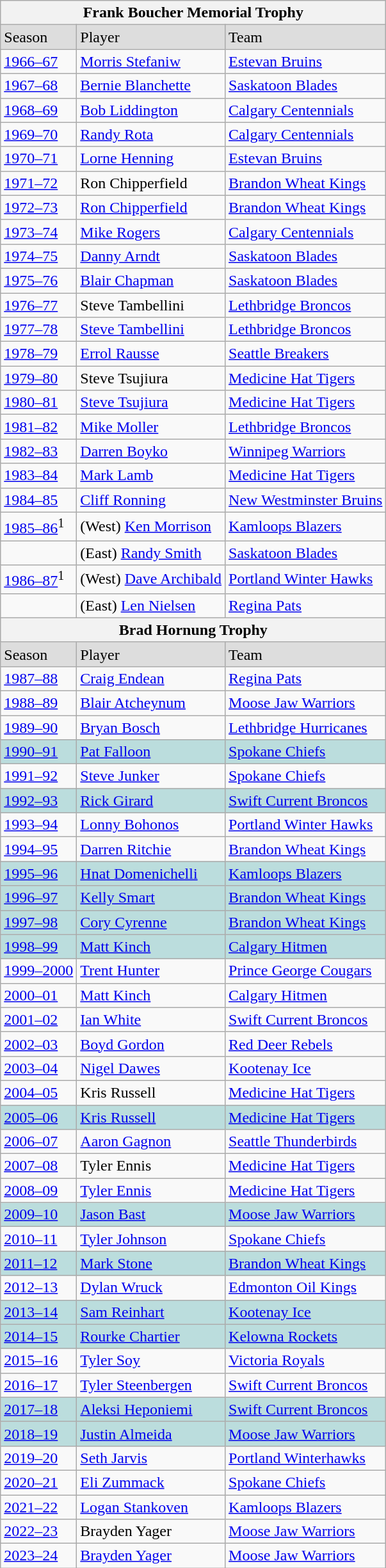<table class="wikitable">
<tr>
<th colspan="3">Frank Boucher Memorial Trophy</th>
</tr>
<tr bgcolor="#dddddd">
<td>Season</td>
<td>Player</td>
<td>Team</td>
</tr>
<tr>
<td><a href='#'>1966–67</a></td>
<td><a href='#'>Morris Stefaniw</a></td>
<td><a href='#'>Estevan Bruins</a></td>
</tr>
<tr>
<td><a href='#'>1967–68</a></td>
<td><a href='#'>Bernie Blanchette</a></td>
<td><a href='#'>Saskatoon Blades</a></td>
</tr>
<tr>
<td><a href='#'>1968–69</a></td>
<td><a href='#'>Bob Liddington</a></td>
<td><a href='#'>Calgary Centennials</a></td>
</tr>
<tr>
<td><a href='#'>1969–70</a></td>
<td><a href='#'>Randy Rota</a></td>
<td><a href='#'>Calgary Centennials</a></td>
</tr>
<tr>
<td><a href='#'>1970–71</a></td>
<td><a href='#'>Lorne Henning</a></td>
<td><a href='#'>Estevan Bruins</a></td>
</tr>
<tr>
<td><a href='#'>1971–72</a></td>
<td>Ron Chipperfield</td>
<td><a href='#'>Brandon Wheat Kings</a></td>
</tr>
<tr>
<td><a href='#'>1972–73</a></td>
<td><a href='#'>Ron Chipperfield</a></td>
<td><a href='#'>Brandon Wheat Kings</a></td>
</tr>
<tr>
<td><a href='#'>1973–74</a></td>
<td><a href='#'>Mike Rogers</a></td>
<td><a href='#'>Calgary Centennials</a></td>
</tr>
<tr>
<td><a href='#'>1974–75</a></td>
<td><a href='#'>Danny Arndt</a></td>
<td><a href='#'>Saskatoon Blades</a></td>
</tr>
<tr>
<td><a href='#'>1975–76</a></td>
<td><a href='#'>Blair Chapman</a></td>
<td><a href='#'>Saskatoon Blades</a></td>
</tr>
<tr>
<td><a href='#'>1976–77</a></td>
<td>Steve Tambellini</td>
<td><a href='#'>Lethbridge Broncos</a></td>
</tr>
<tr>
<td><a href='#'>1977–78</a></td>
<td><a href='#'>Steve Tambellini</a></td>
<td><a href='#'>Lethbridge Broncos</a></td>
</tr>
<tr>
<td><a href='#'>1978–79</a></td>
<td><a href='#'>Errol Rausse</a></td>
<td><a href='#'>Seattle Breakers</a></td>
</tr>
<tr>
<td><a href='#'>1979–80</a></td>
<td>Steve Tsujiura</td>
<td><a href='#'>Medicine Hat Tigers</a></td>
</tr>
<tr>
<td><a href='#'>1980–81</a></td>
<td><a href='#'>Steve Tsujiura</a></td>
<td><a href='#'>Medicine Hat Tigers</a></td>
</tr>
<tr>
<td><a href='#'>1981–82</a></td>
<td><a href='#'>Mike Moller</a></td>
<td><a href='#'>Lethbridge Broncos</a></td>
</tr>
<tr>
<td><a href='#'>1982–83</a></td>
<td><a href='#'>Darren Boyko</a></td>
<td><a href='#'>Winnipeg Warriors</a></td>
</tr>
<tr>
<td><a href='#'>1983–84</a></td>
<td><a href='#'>Mark Lamb</a></td>
<td><a href='#'>Medicine Hat Tigers</a></td>
</tr>
<tr>
<td><a href='#'>1984–85</a></td>
<td><a href='#'>Cliff Ronning</a></td>
<td><a href='#'>New Westminster Bruins</a></td>
</tr>
<tr>
<td><a href='#'>1985–86</a><sup>1</sup></td>
<td>(West) <a href='#'>Ken Morrison</a></td>
<td><a href='#'>Kamloops Blazers</a></td>
</tr>
<tr>
<td></td>
<td>(East) <a href='#'>Randy Smith</a></td>
<td><a href='#'>Saskatoon Blades</a></td>
</tr>
<tr>
<td><a href='#'>1986–87</a><sup>1</sup></td>
<td>(West) <a href='#'>Dave Archibald</a></td>
<td><a href='#'>Portland Winter Hawks</a></td>
</tr>
<tr>
<td></td>
<td>(East) <a href='#'>Len Nielsen</a></td>
<td><a href='#'>Regina Pats</a></td>
</tr>
<tr bgcolor="#dddddd">
<th colspan="3">Brad Hornung Trophy</th>
</tr>
<tr bgcolor="#dddddd">
<td>Season</td>
<td>Player</td>
<td>Team</td>
</tr>
<tr>
<td><a href='#'>1987–88</a></td>
<td><a href='#'>Craig Endean</a></td>
<td><a href='#'>Regina Pats</a></td>
</tr>
<tr>
<td><a href='#'>1988–89</a></td>
<td><a href='#'>Blair Atcheynum</a></td>
<td><a href='#'>Moose Jaw Warriors</a></td>
</tr>
<tr>
<td><a href='#'>1989–90</a></td>
<td><a href='#'>Bryan Bosch</a></td>
<td><a href='#'>Lethbridge Hurricanes</a></td>
</tr>
<tr bgcolor="#bbdddd">
<td><a href='#'>1990–91</a></td>
<td><a href='#'>Pat Falloon</a></td>
<td><a href='#'>Spokane Chiefs</a></td>
</tr>
<tr>
<td><a href='#'>1991–92</a></td>
<td><a href='#'>Steve Junker</a></td>
<td><a href='#'>Spokane Chiefs</a></td>
</tr>
<tr bgcolor="#bbdddd">
<td><a href='#'>1992–93</a></td>
<td><a href='#'>Rick Girard</a></td>
<td><a href='#'>Swift Current Broncos</a></td>
</tr>
<tr>
<td><a href='#'>1993–94</a></td>
<td><a href='#'>Lonny Bohonos</a></td>
<td><a href='#'>Portland Winter Hawks</a></td>
</tr>
<tr>
<td><a href='#'>1994–95</a></td>
<td><a href='#'>Darren Ritchie</a></td>
<td><a href='#'>Brandon Wheat Kings</a></td>
</tr>
<tr bgcolor="#bbdddd">
<td><a href='#'>1995–96</a></td>
<td><a href='#'>Hnat Domenichelli</a></td>
<td><a href='#'>Kamloops Blazers</a></td>
</tr>
<tr bgcolor="#bbdddd">
<td><a href='#'>1996–97</a></td>
<td><a href='#'>Kelly Smart</a></td>
<td><a href='#'>Brandon Wheat Kings</a></td>
</tr>
<tr bgcolor="#bbdddd">
<td><a href='#'>1997–98</a></td>
<td><a href='#'>Cory Cyrenne</a></td>
<td><a href='#'>Brandon Wheat Kings</a></td>
</tr>
<tr bgcolor="#bbdddd">
<td><a href='#'>1998–99</a></td>
<td><a href='#'>Matt Kinch</a></td>
<td><a href='#'>Calgary Hitmen</a></td>
</tr>
<tr>
<td><a href='#'>1999–2000</a></td>
<td><a href='#'>Trent Hunter</a></td>
<td><a href='#'>Prince George Cougars</a></td>
</tr>
<tr>
<td><a href='#'>2000–01</a></td>
<td><a href='#'>Matt Kinch</a></td>
<td><a href='#'>Calgary Hitmen</a></td>
</tr>
<tr>
<td><a href='#'>2001–02</a></td>
<td><a href='#'>Ian White</a></td>
<td><a href='#'>Swift Current Broncos</a></td>
</tr>
<tr>
<td><a href='#'>2002–03</a></td>
<td><a href='#'>Boyd Gordon</a></td>
<td><a href='#'>Red Deer Rebels</a></td>
</tr>
<tr>
<td><a href='#'>2003–04</a></td>
<td><a href='#'>Nigel Dawes</a></td>
<td><a href='#'>Kootenay Ice</a></td>
</tr>
<tr>
<td><a href='#'>2004–05</a></td>
<td>Kris Russell</td>
<td><a href='#'>Medicine Hat Tigers</a></td>
</tr>
<tr bgcolor="#bbdddd">
<td><a href='#'>2005–06</a></td>
<td><a href='#'>Kris Russell</a></td>
<td><a href='#'>Medicine Hat Tigers</a></td>
</tr>
<tr>
<td><a href='#'>2006–07</a></td>
<td><a href='#'>Aaron Gagnon</a></td>
<td><a href='#'>Seattle Thunderbirds</a></td>
</tr>
<tr>
<td><a href='#'>2007–08</a></td>
<td>Tyler Ennis</td>
<td><a href='#'>Medicine Hat Tigers</a></td>
</tr>
<tr>
<td><a href='#'>2008–09</a></td>
<td><a href='#'>Tyler Ennis</a></td>
<td><a href='#'>Medicine Hat Tigers</a></td>
</tr>
<tr bgcolor="#bbdddd">
<td><a href='#'>2009–10</a></td>
<td><a href='#'>Jason Bast</a></td>
<td><a href='#'>Moose Jaw Warriors</a></td>
</tr>
<tr>
<td><a href='#'>2010–11</a></td>
<td><a href='#'>Tyler Johnson</a></td>
<td><a href='#'>Spokane Chiefs</a></td>
</tr>
<tr bgcolor="#bbdddd">
<td><a href='#'>2011–12</a></td>
<td><a href='#'>Mark Stone</a></td>
<td><a href='#'>Brandon Wheat Kings</a></td>
</tr>
<tr>
<td><a href='#'>2012–13</a></td>
<td><a href='#'>Dylan Wruck</a></td>
<td><a href='#'>Edmonton Oil Kings</a></td>
</tr>
<tr bgcolor="#bbdddd">
<td><a href='#'>2013–14</a></td>
<td><a href='#'>Sam Reinhart</a></td>
<td><a href='#'>Kootenay Ice</a></td>
</tr>
<tr bgcolor="#bbdddd">
<td><a href='#'>2014–15</a></td>
<td><a href='#'>Rourke Chartier</a></td>
<td><a href='#'>Kelowna Rockets</a></td>
</tr>
<tr>
<td><a href='#'>2015–16</a></td>
<td><a href='#'>Tyler Soy</a></td>
<td><a href='#'>Victoria Royals</a></td>
</tr>
<tr>
<td><a href='#'>2016–17</a></td>
<td><a href='#'>Tyler Steenbergen</a></td>
<td><a href='#'>Swift Current Broncos</a></td>
</tr>
<tr bgcolor="#bbdddd">
<td><a href='#'>2017–18</a></td>
<td><a href='#'>Aleksi Heponiemi</a></td>
<td><a href='#'>Swift Current Broncos</a></td>
</tr>
<tr bgcolor="#bbdddd">
<td><a href='#'>2018–19</a></td>
<td><a href='#'>Justin Almeida</a></td>
<td><a href='#'>Moose Jaw Warriors</a></td>
</tr>
<tr>
<td><a href='#'>2019–20</a></td>
<td><a href='#'>Seth Jarvis</a></td>
<td><a href='#'>Portland Winterhawks</a></td>
</tr>
<tr>
<td><a href='#'>2020–21</a></td>
<td><a href='#'>Eli Zummack</a></td>
<td><a href='#'>Spokane Chiefs</a></td>
</tr>
<tr>
<td><a href='#'>2021–22</a></td>
<td><a href='#'>Logan Stankoven</a></td>
<td><a href='#'>Kamloops Blazers</a></td>
</tr>
<tr>
<td><a href='#'>2022–23</a></td>
<td>Brayden Yager</td>
<td><a href='#'>Moose Jaw Warriors</a></td>
</tr>
<tr>
<td><a href='#'>2023–24</a></td>
<td><a href='#'>Brayden Yager</a></td>
<td><a href='#'>Moose Jaw Warriors</a></td>
</tr>
</table>
